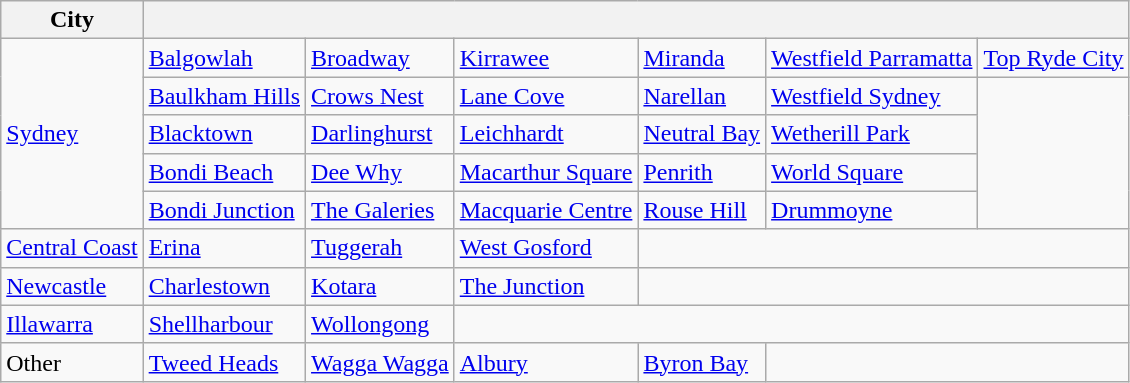<table class="wikitable">
<tr>
<th>City</th>
<th colspan="6"></th>
</tr>
<tr>
<td rowspan="5"><a href='#'>Sydney</a></td>
<td><a href='#'>Balgowlah</a></td>
<td><a href='#'>Broadway</a></td>
<td><a href='#'>Kirrawee</a></td>
<td><a href='#'>Miranda</a></td>
<td><a href='#'>Westfield Parramatta</a></td>
<td><a href='#'>Top Ryde City</a></td>
</tr>
<tr>
<td><a href='#'>Baulkham Hills</a></td>
<td><a href='#'>Crows Nest</a></td>
<td><a href='#'>Lane Cove</a></td>
<td><a href='#'>Narellan</a></td>
<td><a href='#'>Westfield Sydney</a></td>
<td rowspan="4"></td>
</tr>
<tr>
<td><a href='#'>Blacktown</a></td>
<td><a href='#'>Darlinghurst</a></td>
<td><a href='#'>Leichhardt</a></td>
<td><a href='#'>Neutral Bay</a></td>
<td><a href='#'>Wetherill Park</a></td>
</tr>
<tr>
<td><a href='#'>Bondi Beach</a></td>
<td><a href='#'>Dee Why</a></td>
<td><a href='#'>Macarthur Square</a></td>
<td><a href='#'>Penrith</a></td>
<td><a href='#'>World Square</a></td>
</tr>
<tr>
<td><a href='#'>Bondi Junction</a></td>
<td><a href='#'>The Galeries</a></td>
<td><a href='#'>Macquarie Centre</a></td>
<td><a href='#'>Rouse Hill</a></td>
<td><a href='#'>Drummoyne</a></td>
</tr>
<tr>
<td><a href='#'>Central Coast</a></td>
<td><a href='#'>Erina</a></td>
<td><a href='#'>Tuggerah</a></td>
<td><a href='#'>West Gosford</a></td>
<td colspan="3"></td>
</tr>
<tr>
<td><a href='#'>Newcastle</a></td>
<td><a href='#'>Charlestown</a></td>
<td><a href='#'>Kotara</a></td>
<td><a href='#'>The Junction</a></td>
<td colspan="3"></td>
</tr>
<tr>
<td><a href='#'>Illawarra</a></td>
<td><a href='#'>Shellharbour</a></td>
<td><a href='#'>Wollongong</a></td>
<td colspan="4"></td>
</tr>
<tr>
<td>Other</td>
<td><a href='#'>Tweed Heads</a></td>
<td><a href='#'>Wagga Wagga</a></td>
<td><a href='#'>Albury</a></td>
<td><a href='#'>Byron Bay</a></td>
<td colspan="2"></td>
</tr>
</table>
